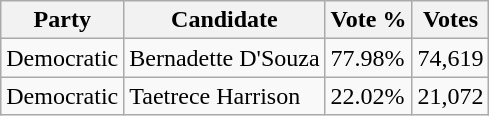<table class="wikitable">
<tr>
<th>Party</th>
<th>Candidate</th>
<th>Vote %</th>
<th>Votes</th>
</tr>
<tr>
<td>Democratic</td>
<td>Bernadette D'Souza</td>
<td>77.98%</td>
<td>74,619</td>
</tr>
<tr>
<td>Democratic</td>
<td>Taetrece Harrison</td>
<td>22.02%</td>
<td>21,072</td>
</tr>
</table>
